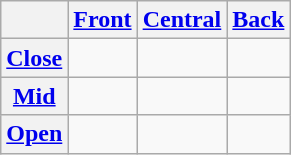<table class="wikitable" style="text-align:center;">
<tr>
<th></th>
<th><a href='#'>Front</a></th>
<th><a href='#'>Central</a></th>
<th><a href='#'>Back</a></th>
</tr>
<tr>
<th><a href='#'>Close</a></th>
<td> </td>
<td></td>
<td> </td>
</tr>
<tr>
<th><a href='#'>Mid</a></th>
<td></td>
<td></td>
<td></td>
</tr>
<tr>
<th><a href='#'>Open</a></th>
<td></td>
<td> </td>
<td></td>
</tr>
</table>
